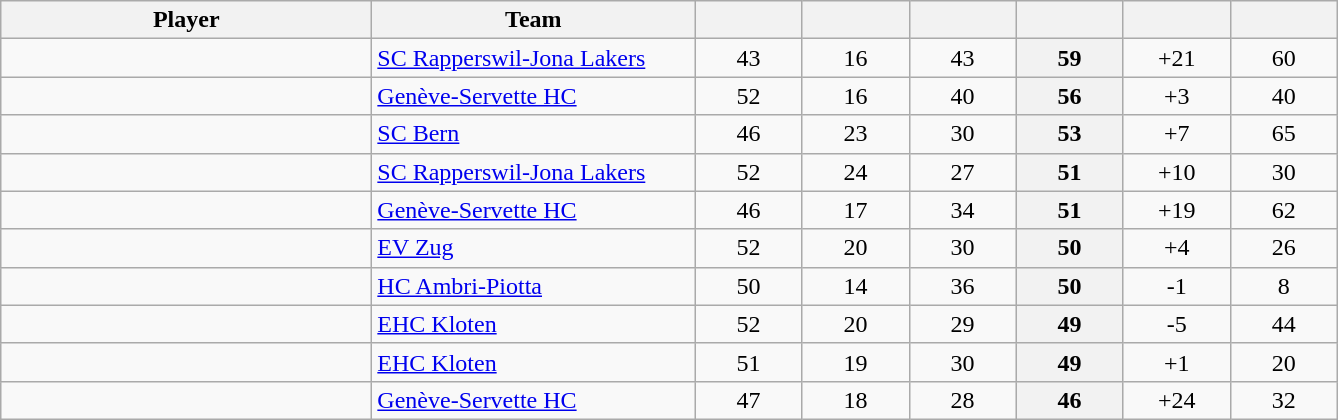<table class="wikitable sortable" style="text-align: center">
<tr>
<th style="width: 15em;">Player</th>
<th style="width: 13em;">Team</th>
<th style="width: 4em;"></th>
<th style="width: 4em;"></th>
<th style="width: 4em;"></th>
<th style="width: 4em;"></th>
<th style="width: 4em;"></th>
<th style="width: 4em;"></th>
</tr>
<tr>
<td style="text-align:left;"> </td>
<td style="text-align:left;"><a href='#'>SC Rapperswil-Jona Lakers</a></td>
<td>43</td>
<td>16</td>
<td>43</td>
<th>59</th>
<td>+21</td>
<td>60</td>
</tr>
<tr>
<td style="text-align:left;"> </td>
<td style="text-align:left;"><a href='#'>Genève-Servette HC</a></td>
<td>52</td>
<td>16</td>
<td>40</td>
<th>56</th>
<td>+3</td>
<td>40</td>
</tr>
<tr>
<td style="text-align:left;"> </td>
<td style="text-align:left;"><a href='#'>SC Bern</a></td>
<td>46</td>
<td>23</td>
<td>30</td>
<th>53</th>
<td>+7</td>
<td>65</td>
</tr>
<tr>
<td style="text-align:left;"> </td>
<td style="text-align:left;"><a href='#'>SC Rapperswil-Jona Lakers</a></td>
<td>52</td>
<td>24</td>
<td>27</td>
<th>51</th>
<td>+10</td>
<td>30</td>
</tr>
<tr>
<td style="text-align:left;"> </td>
<td style="text-align:left;"><a href='#'>Genève-Servette HC</a></td>
<td>46</td>
<td>17</td>
<td>34</td>
<th>51</th>
<td>+19</td>
<td>62</td>
</tr>
<tr>
<td style="text-align:left;"> </td>
<td style="text-align:left;"><a href='#'>EV Zug</a></td>
<td>52</td>
<td>20</td>
<td>30</td>
<th>50</th>
<td>+4</td>
<td>26</td>
</tr>
<tr>
<td style="text-align:left;"> </td>
<td style="text-align:left;"><a href='#'>HC Ambri-Piotta</a></td>
<td>50</td>
<td>14</td>
<td>36</td>
<th>50</th>
<td>-1</td>
<td>8</td>
</tr>
<tr>
<td style="text-align:left;"> </td>
<td style="text-align:left;"><a href='#'>EHC Kloten</a></td>
<td>52</td>
<td>20</td>
<td>29</td>
<th>49</th>
<td>-5</td>
<td>44</td>
</tr>
<tr>
<td style="text-align:left;"> </td>
<td style="text-align:left;"><a href='#'>EHC Kloten</a></td>
<td>51</td>
<td>19</td>
<td>30</td>
<th>49</th>
<td>+1</td>
<td>20</td>
</tr>
<tr>
<td style="text-align:left;"> </td>
<td style="text-align:left;"><a href='#'>Genève-Servette HC</a></td>
<td>47</td>
<td>18</td>
<td>28</td>
<th>46</th>
<td>+24</td>
<td>32</td>
</tr>
</table>
